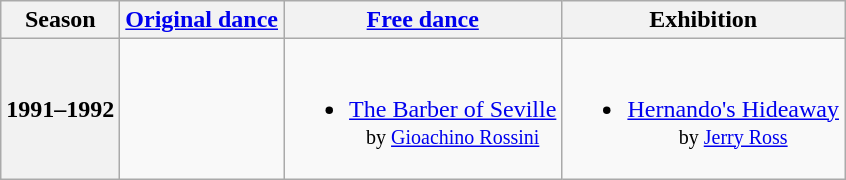<table class="wikitable" style="text-align:center">
<tr>
<th>Season</th>
<th><a href='#'>Original dance</a></th>
<th><a href='#'>Free dance</a></th>
<th>Exhibition</th>
</tr>
<tr>
<th>1991–1992</th>
<td></td>
<td><br><ul><li><a href='#'>The Barber of Seville</a> <br><small> by <a href='#'>Gioachino Rossini</a> </small></li></ul></td>
<td><br><ul><li><a href='#'>Hernando's Hideaway</a> <br><small> by <a href='#'>Jerry Ross</a> </small></li></ul></td>
</tr>
</table>
